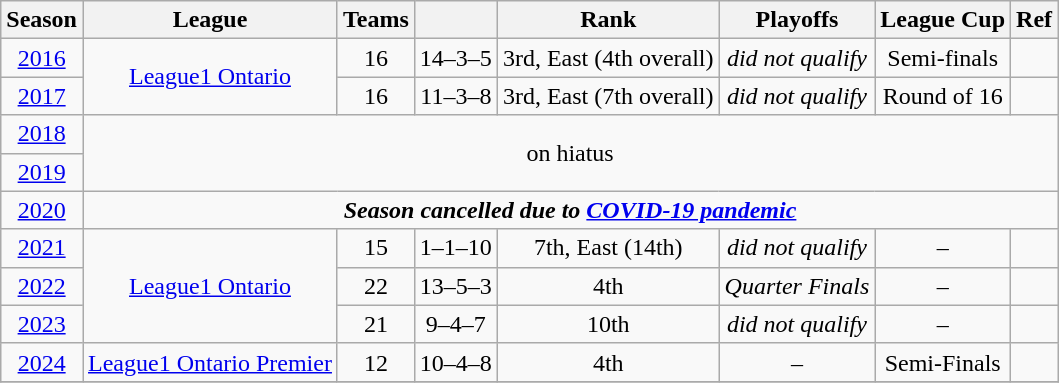<table class="wikitable" style="text-align: center;">
<tr>
<th>Season</th>
<th>League</th>
<th>Teams</th>
<th></th>
<th>Rank</th>
<th>Playoffs</th>
<th>League Cup</th>
<th>Ref</th>
</tr>
<tr>
<td><a href='#'>2016</a></td>
<td rowspan="2"><a href='#'>League1 Ontario</a></td>
<td>16</td>
<td>14–3–5</td>
<td>3rd, East (4th overall)</td>
<td><em>did not qualify</em></td>
<td>Semi-finals</td>
<td></td>
</tr>
<tr>
<td><a href='#'>2017</a></td>
<td>16</td>
<td>11–3–8</td>
<td>3rd, East (7th overall)</td>
<td><em>did not qualify</em></td>
<td>Round of 16</td>
<td></td>
</tr>
<tr>
<td><a href='#'>2018</a></td>
<td rowspan="2" colspan="7">on hiatus</td>
</tr>
<tr>
<td><a href='#'>2019</a></td>
</tr>
<tr>
<td><a href='#'>2020</a></td>
<td colspan="7"><strong><em>Season cancelled due to <a href='#'>COVID-19 pandemic</a></em></strong></td>
</tr>
<tr>
<td><a href='#'>2021</a></td>
<td rowspan="3"><a href='#'>League1 Ontario</a></td>
<td>15</td>
<td>1–1–10</td>
<td>7th, East (14th)</td>
<td><em>did not qualify</em></td>
<td>–</td>
</tr>
<tr>
<td><a href='#'>2022</a></td>
<td>22</td>
<td>13–5–3</td>
<td>4th</td>
<td><em>Quarter Finals</em></td>
<td>–</td>
<td></td>
</tr>
<tr>
<td><a href='#'>2023</a></td>
<td>21</td>
<td>9–4–7</td>
<td>10th</td>
<td><em>did not qualify</em></td>
<td>–</td>
<td></td>
</tr>
<tr>
<td><a href='#'>2024</a></td>
<td><a href='#'>League1 Ontario Premier</a></td>
<td>12</td>
<td>10–4–8</td>
<td>4th</td>
<td>–</td>
<td>Semi-Finals</td>
<td></td>
</tr>
<tr>
</tr>
</table>
